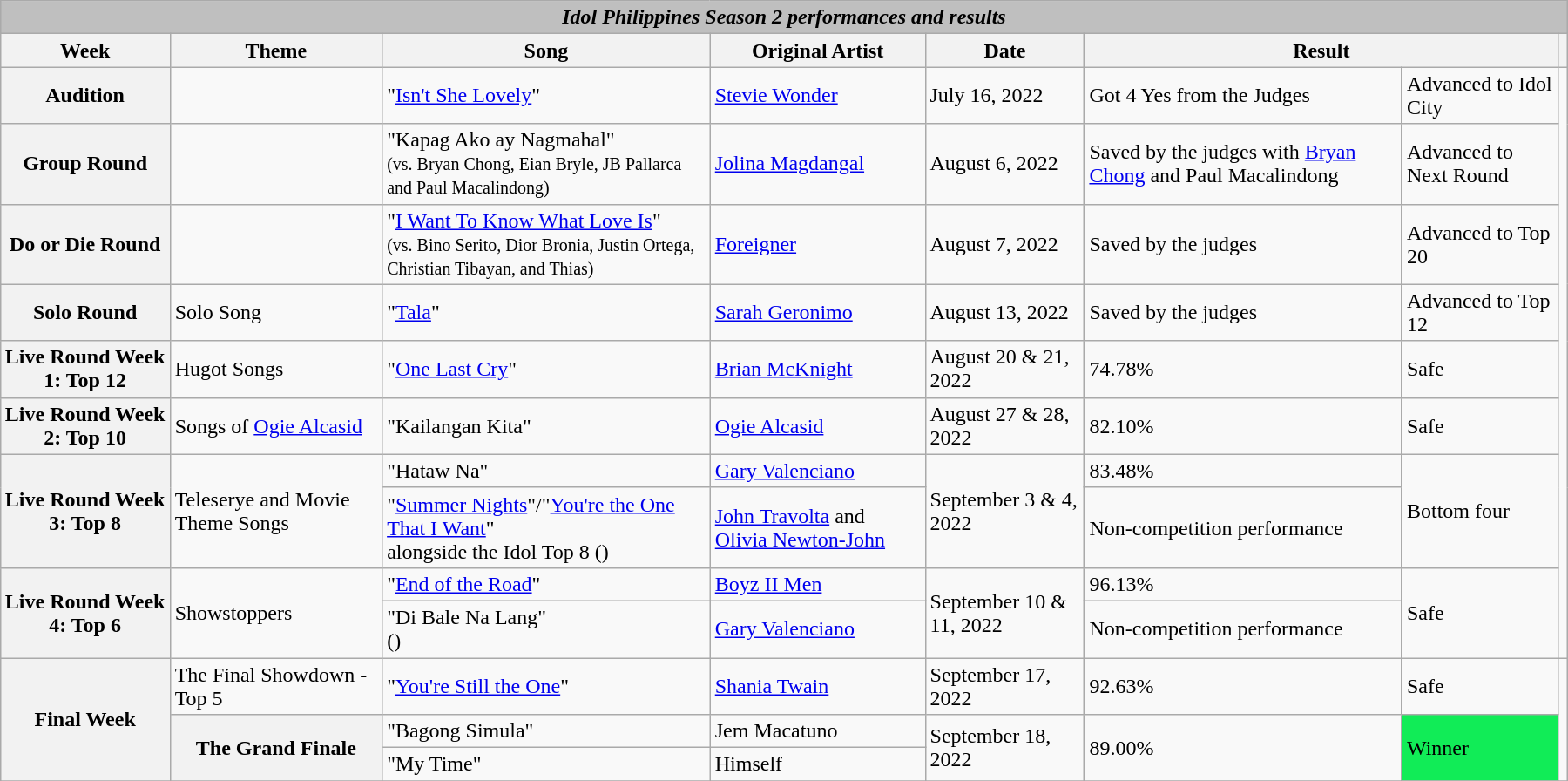<table class="wikitable mw-collapsible mw-collapsed collapsible autocollapse" style="width:95%; margin:1em auto;">
<tr>
<th colspan="8" style="background:#BFBFBF;"><strong><em>Idol Philippines Season 2<em> performances and results<strong></th>
</tr>
<tr>
<th scope="col">Week</th>
<th scope="col">Theme</th>
<th scope="col">Song</th>
<th scope="col">Original Artist</th>
<th scope="col">Date</th>
<th scope="col" colspan="2">Result</th>
<th scope="col"></th>
</tr>
<tr>
<th scope="row">Audition</th>
<td></td>
<td>"<a href='#'>Isn't She Lovely</a>"</td>
<td><a href='#'>Stevie Wonder</a></td>
<td>July 16, 2022</td>
<td>Got 4 Yes from the Judges</td>
<td>Advanced to Idol City</td>
<td scope="row" rowspan="10"></td>
</tr>
<tr>
<th scope="row">Group Round</th>
<td></td>
<td>"Kapag Ako ay Nagmahal"<br><small>(vs. Bryan Chong, Eian Bryle, JB Pallarca and Paul Macalindong)</small></td>
<td><a href='#'>Jolina Magdangal</a></td>
<td>August 6, 2022</td>
<td>Saved by the judges with <a href='#'>Bryan Chong</a> and Paul Macalindong</td>
<td>Advanced to Next Round</td>
</tr>
<tr>
<th scope="row">Do or Die Round</th>
<td></td>
<td>"<a href='#'>I Want To Know What Love Is</a>"<br><small>(vs. Bino Serito, Dior Bronia, Justin Ortega, Christian Tibayan, and Thias)</small></td>
<td><a href='#'>Foreigner</a></td>
<td>August 7, 2022</td>
<td>Saved by the judges</td>
<td>Advanced to Top 20</td>
</tr>
<tr>
<th scope="row">Solo Round</th>
<td>Solo Song</td>
<td>"<a href='#'>Tala</a>"</td>
<td><a href='#'>Sarah Geronimo</a></td>
<td>August 13, 2022</td>
<td>Saved by the judges</td>
<td>Advanced to Top 12</td>
</tr>
<tr>
<th scope="row">Live Round Week 1: Top 12</th>
<td>Hugot Songs</td>
<td>"<a href='#'>One Last Cry</a>"</td>
<td><a href='#'>Brian McKnight</a></td>
<td>August 20 & 21, 2022</td>
<td>74.78%</td>
<td>Safe</td>
</tr>
<tr>
<th scope="row">Live Round Week 2: Top 10</th>
<td>Songs of <a href='#'>Ogie Alcasid</a></td>
<td>"Kailangan Kita"</td>
<td><a href='#'>Ogie Alcasid</a></td>
<td>August 27 & 28, 2022</td>
<td>82.10%</td>
<td>Safe</td>
</tr>
<tr>
<th scope="row" rowspan="2">Live Round Week 3: Top 8</th>
<td rowspan="2">Teleserye and Movie Theme Songs</td>
<td>"Hataw Na"</td>
<td><a href='#'>Gary Valenciano</a></td>
<td rowspan="2">September 3 & 4, 2022</td>
<td>83.48%</td>
<td rowspan="2">Bottom four</td>
</tr>
<tr>
<td>"<a href='#'>Summer Nights</a>"/"<a href='#'>You're the One That I Want</a>" <br> alongside the Idol Top 8 ()</td>
<td><a href='#'>John Travolta</a> and <a href='#'>Olivia Newton-John</a></td>
<td>Non-competition performance</td>
</tr>
<tr>
<th scope="row" rowspan="2">Live Round Week 4: Top 6</th>
<td rowspan="2">Showstoppers</td>
<td>"<a href='#'>End of the Road</a>"</td>
<td><a href='#'>Boyz II Men</a></td>
<td rowspan="2">September 10 & 11, 2022</td>
<td>96.13%</td>
<td rowspan="2">Safe</td>
</tr>
<tr>
<td>"Di Bale Na Lang"  <br> ()</td>
<td><a href='#'>Gary Valenciano</a></td>
<td>Non-competition performance</td>
</tr>
<tr>
<th ! scope="row" rowspan="3">Final Week</th>
<td>The Final Showdown - Top 5</td>
<td>"<a href='#'>You're Still the One</a>"</td>
<td><a href='#'>Shania Twain</a></td>
<td>September 17, 2022</td>
<td>92.63%</td>
<td>Safe</td>
<td scope="row" rowspan="3"></td>
</tr>
<tr>
<th scope="row" rowspan="2">The Grand Finale</th>
<td>"Bagong Simula"</td>
<td>Jem Macatuno</td>
<td rowspan="2">September 18, 2022</td>
<td rowspan="2">89.00%</td>
<td rowspan="2" style="background:#11ec57;">Winner</td>
</tr>
<tr>
<td>"My Time"</td>
<td>Himself</td>
</tr>
<tr>
</tr>
</table>
